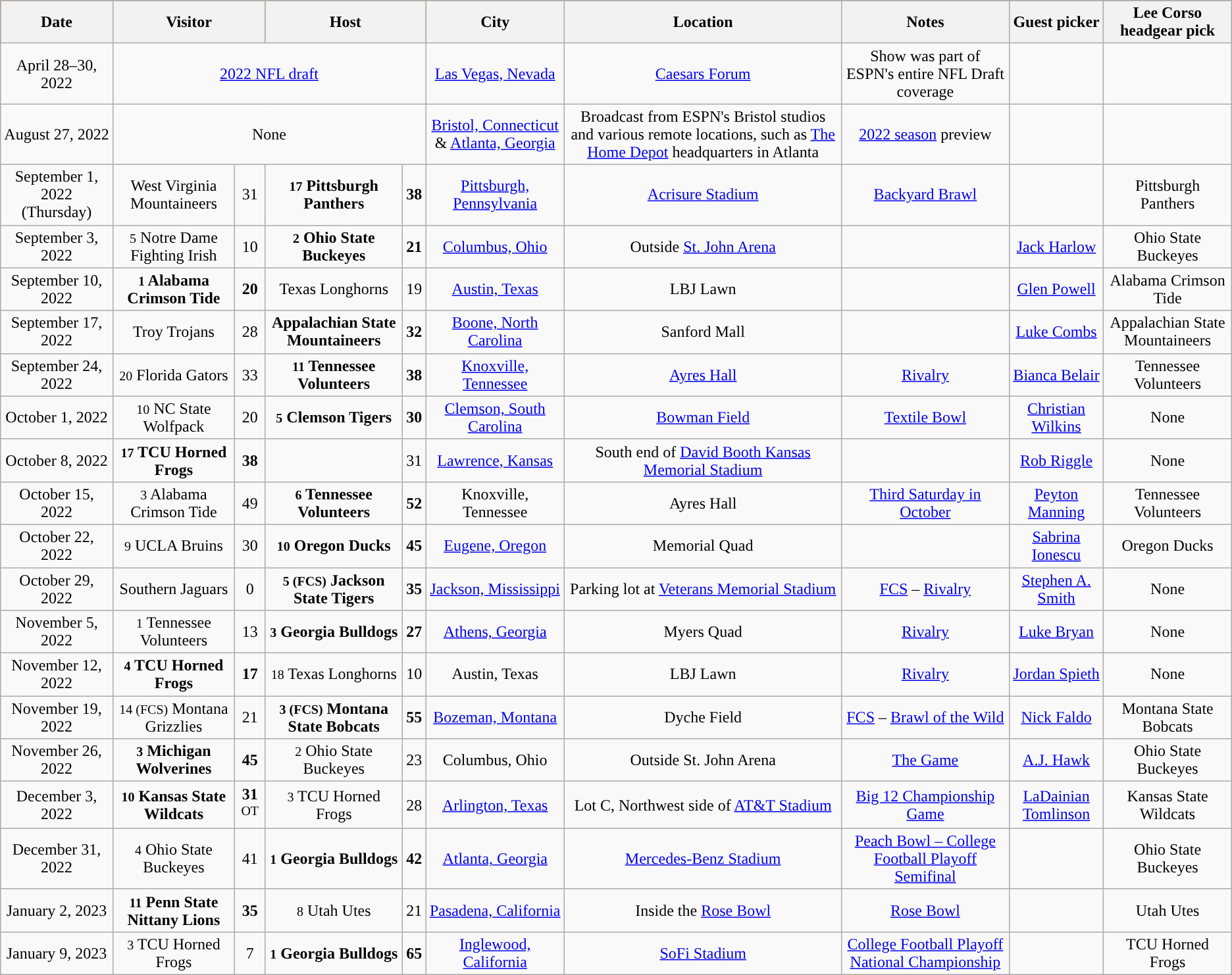<table class="wikitable" style="text-align:center">
<tr style="background:#A32638;"|>
<th>Date</th>
<th colspan=2>Visitor</th>
<th colspan=2>Host</th>
<th>City</th>
<th>Location</th>
<th>Notes</th>
<th>Guest picker</th>
<th>Lee Corso headgear pick</th>
</tr>
<tr>
<td>April 28–30, 2022</td>
<td colspan="4"><a href='#'>2022 NFL draft</a></td>
<td><a href='#'>Las Vegas, Nevada</a></td>
<td><a href='#'>Caesars Forum</a></td>
<td>Show was part of ESPN's entire NFL Draft coverage</td>
<td></td>
<td></td>
</tr>
<tr>
<td>August 27, 2022</td>
<td colspan="4">None</td>
<td><a href='#'>Bristol, Connecticut</a> & <a href='#'>Atlanta, Georgia</a></td>
<td>Broadcast from ESPN's Bristol studios and various remote locations, such as <a href='#'>The Home Depot</a> headquarters in Atlanta</td>
<td><a href='#'>2022 season</a> preview</td>
<td></td>
<td></td>
</tr>
<tr>
<td>September 1, 2022 (Thursday)</td>
<td>West Virginia Mountaineers</td>
<td>31</td>
<td><strong><small>17</small> Pittsburgh Panthers</strong></td>
<td><strong>38</strong></td>
<td><a href='#'>Pittsburgh, Pennsylvania</a></td>
<td><a href='#'>Acrisure Stadium</a></td>
<td><a href='#'>Backyard Brawl</a></td>
<td></td>
<td>Pittsburgh Panthers</td>
</tr>
<tr>
<td>September 3, 2022</td>
<td><small>5</small> Notre Dame Fighting Irish</td>
<td>10</td>
<td><strong><small>2</small> Ohio State Buckeyes</strong></td>
<td><strong>21</strong></td>
<td><a href='#'>Columbus, Ohio</a></td>
<td>Outside <a href='#'>St. John Arena</a></td>
<td></td>
<td><a href='#'>Jack Harlow</a></td>
<td>Ohio State Buckeyes</td>
</tr>
<tr>
<td>September 10, 2022</td>
<td><strong><small>1</small> Alabama Crimson Tide</strong></td>
<td><strong>20</strong></td>
<td>Texas Longhorns</td>
<td>19</td>
<td><a href='#'>Austin, Texas</a></td>
<td>LBJ Lawn</td>
<td></td>
<td><a href='#'>Glen Powell</a></td>
<td>Alabama Crimson Tide</td>
</tr>
<tr>
<td>September 17, 2022</td>
<td>Troy Trojans</td>
<td>28</td>
<td><strong>Appalachian State Mountaineers</strong></td>
<td><strong>32</strong></td>
<td><a href='#'>Boone, North Carolina</a></td>
<td>Sanford Mall</td>
<td></td>
<td><a href='#'>Luke Combs</a></td>
<td>Appalachian State Mountaineers</td>
</tr>
<tr>
<td>September 24, 2022</td>
<td><small>20</small> Florida Gators</td>
<td>33</td>
<td><strong><small>11</small> Tennessee Volunteers</strong></td>
<td><strong>38</strong></td>
<td><a href='#'>Knoxville, Tennessee</a></td>
<td><a href='#'>Ayres Hall</a></td>
<td><a href='#'>Rivalry</a></td>
<td><a href='#'>Bianca Belair</a></td>
<td>Tennessee Volunteers</td>
</tr>
<tr>
<td>October 1, 2022</td>
<td><small>10</small> NC State Wolfpack</td>
<td>20</td>
<td><strong><small>5</small> Clemson Tigers</strong></td>
<td><strong>30</strong></td>
<td><a href='#'>Clemson, South Carolina</a></td>
<td><a href='#'>Bowman Field</a></td>
<td><a href='#'>Textile Bowl</a></td>
<td><a href='#'>Christian Wilkins</a></td>
<td>None</td>
</tr>
<tr>
<td>October 8, 2022</td>
<td><strong><small>17</small> TCU Horned Frogs</strong></td>
<td><strong>38</strong></td>
<td></td>
<td>31</td>
<td><a href='#'>Lawrence, Kansas</a></td>
<td>South end of <a href='#'>David Booth Kansas Memorial Stadium</a></td>
<td></td>
<td><a href='#'>Rob Riggle</a></td>
<td>None</td>
</tr>
<tr>
<td>October 15, 2022</td>
<td><small>3</small> Alabama Crimson Tide</td>
<td>49</td>
<td><strong><small>6</small> Tennessee Volunteers</strong></td>
<td><strong>52</strong></td>
<td>Knoxville, Tennessee</td>
<td>Ayres Hall</td>
<td><a href='#'>Third Saturday in October</a></td>
<td><a href='#'>Peyton Manning</a></td>
<td>Tennessee Volunteers</td>
</tr>
<tr>
<td>October 22, 2022</td>
<td><small>9</small> UCLA Bruins</td>
<td>30</td>
<td><strong><small>10</small> Oregon Ducks</strong></td>
<td><strong>45</strong></td>
<td><a href='#'>Eugene, Oregon</a></td>
<td>Memorial Quad</td>
<td></td>
<td><a href='#'>Sabrina Ionescu</a></td>
<td>Oregon Ducks</td>
</tr>
<tr>
<td>October 29, 2022</td>
<td>Southern Jaguars</td>
<td>0</td>
<td><strong><small>5 (FCS)</small> Jackson State Tigers</strong></td>
<td><strong>35</strong></td>
<td><a href='#'>Jackson, Mississippi</a></td>
<td>Parking lot at <a href='#'>Veterans Memorial Stadium</a></td>
<td><a href='#'>FCS</a> – <a href='#'>Rivalry</a></td>
<td><a href='#'>Stephen A. Smith</a></td>
<td>None</td>
</tr>
<tr>
<td>November 5, 2022</td>
<td><small>1</small> Tennessee Volunteers</td>
<td>13</td>
<td><strong><small>3</small> Georgia Bulldogs</strong></td>
<td><strong>27</strong></td>
<td><a href='#'>Athens, Georgia</a></td>
<td>Myers Quad</td>
<td><a href='#'>Rivalry</a></td>
<td><a href='#'>Luke Bryan</a></td>
<td>None</td>
</tr>
<tr>
<td>November 12, 2022</td>
<td><strong><small>4</small> TCU Horned Frogs</strong></td>
<td><strong>17</strong></td>
<td><small>18</small> Texas Longhorns</td>
<td>10</td>
<td>Austin, Texas</td>
<td>LBJ Lawn</td>
<td><a href='#'>Rivalry</a></td>
<td><a href='#'>Jordan Spieth</a></td>
<td>None</td>
</tr>
<tr>
<td>November 19, 2022</td>
<td><small>14 (FCS)</small> Montana Grizzlies</td>
<td>21</td>
<td><strong><small>3 (FCS)</small> Montana State Bobcats</strong></td>
<td><strong>55</strong></td>
<td><a href='#'>Bozeman, Montana</a></td>
<td>Dyche Field</td>
<td><a href='#'>FCS</a> – <a href='#'>Brawl of the Wild</a></td>
<td><a href='#'>Nick Faldo</a></td>
<td>Montana State Bobcats</td>
</tr>
<tr>
<td>November 26, 2022</td>
<td><strong><small>3</small> Michigan Wolverines</strong></td>
<td><strong>45</strong></td>
<td><small>2</small> Ohio State Buckeyes</td>
<td>23</td>
<td>Columbus, Ohio</td>
<td>Outside St. John Arena</td>
<td><a href='#'>The Game</a></td>
<td><a href='#'>A.J. Hawk</a></td>
<td>Ohio State Buckeyes</td>
</tr>
<tr>
<td>December 3, 2022</td>
<td><strong><small>10</small> Kansas State Wildcats</strong></td>
<td><strong>31</strong> <sup>OT</sup></td>
<td><small>3</small> TCU Horned Frogs</td>
<td>28</td>
<td><a href='#'>Arlington, Texas</a></td>
<td>Lot C, Northwest side of <a href='#'>AT&T Stadium</a></td>
<td><a href='#'>Big 12 Championship Game</a></td>
<td><a href='#'>LaDainian Tomlinson</a></td>
<td>Kansas State Wildcats</td>
</tr>
<tr>
<td>December 31, 2022</td>
<td><small>4</small> Ohio State Buckeyes</td>
<td>41</td>
<td><strong><small>1</small> Georgia Bulldogs</strong></td>
<td><strong>42</strong></td>
<td><a href='#'>Atlanta, Georgia</a></td>
<td><a href='#'>Mercedes-Benz Stadium</a></td>
<td><a href='#'>Peach Bowl – College Football Playoff Semifinal</a></td>
<td></td>
<td>Ohio State Buckeyes</td>
</tr>
<tr>
<td>January 2, 2023</td>
<td><strong><small>11</small> Penn State Nittany Lions</strong></td>
<td><strong>35</strong></td>
<td><small>8</small> Utah Utes</td>
<td>21</td>
<td><a href='#'>Pasadena, California</a></td>
<td>Inside the <a href='#'>Rose Bowl</a></td>
<td><a href='#'>Rose Bowl</a></td>
<td></td>
<td>Utah Utes</td>
</tr>
<tr>
<td>January 9, 2023</td>
<td><small>3</small> TCU Horned Frogs</td>
<td>7</td>
<td><strong><small>1</small> Georgia Bulldogs</strong></td>
<td><strong>65</strong></td>
<td><a href='#'>Inglewood, California</a></td>
<td><a href='#'>SoFi Stadium</a></td>
<td><a href='#'>College Football Playoff National Championship</a></td>
<td></td>
<td>TCU Horned Frogs</td>
</tr>
</table>
